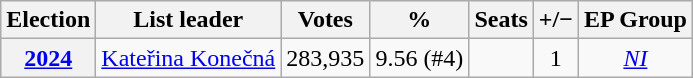<table class="wikitable" style="text-align:center;">
<tr>
<th>Election</th>
<th>List leader</th>
<th>Votes</th>
<th>%</th>
<th>Seats</th>
<th>+/−</th>
<th>EP Group</th>
</tr>
<tr>
<th><a href='#'>2024</a></th>
<td><a href='#'>Kateřina Konečná</a></td>
<td>283,935</td>
<td>9.56 (#4)</td>
<td></td>
<td> 1</td>
<td><em><a href='#'>NI</a></em></td>
</tr>
</table>
